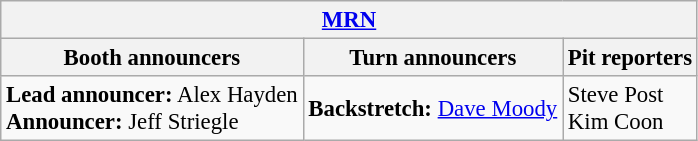<table class="wikitable" style="font-size: 95%">
<tr>
<th colspan="3"><a href='#'>MRN</a></th>
</tr>
<tr>
<th>Booth announcers</th>
<th>Turn announcers</th>
<th>Pit reporters</th>
</tr>
<tr>
<td><strong>Lead announcer:</strong> Alex Hayden<br><strong>Announcer:</strong> Jeff Striegle</td>
<td><strong>Backstretch:</strong> <a href='#'>Dave Moody</a></td>
<td>Steve Post<br>Kim Coon</td>
</tr>
</table>
